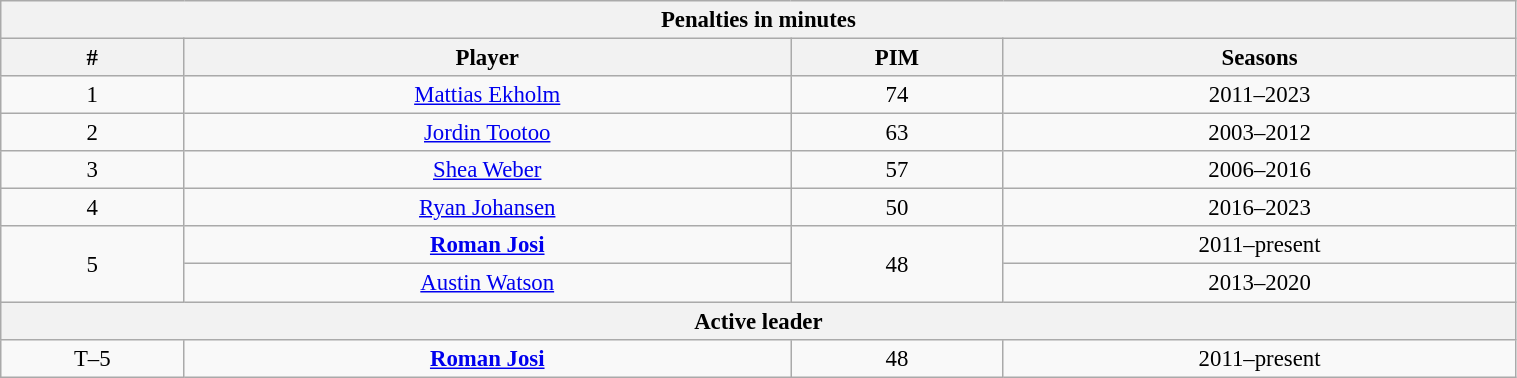<table class="wikitable" style="text-align: center; font-size: 95%" width="80%">
<tr>
<th colspan="4">Penalties in minutes</th>
</tr>
<tr>
<th>#</th>
<th>Player</th>
<th>PIM</th>
<th>Seasons</th>
</tr>
<tr>
<td>1</td>
<td><a href='#'>Mattias Ekholm</a></td>
<td>74</td>
<td>2011–2023</td>
</tr>
<tr>
<td>2</td>
<td><a href='#'>Jordin Tootoo</a></td>
<td>63</td>
<td>2003–2012</td>
</tr>
<tr>
<td>3</td>
<td><a href='#'>Shea Weber</a></td>
<td>57</td>
<td>2006–2016</td>
</tr>
<tr>
<td>4</td>
<td><a href='#'>Ryan Johansen</a></td>
<td>50</td>
<td>2016–2023</td>
</tr>
<tr>
<td rowspan="2">5</td>
<td><strong><a href='#'>Roman Josi</a></strong></td>
<td rowspan="2">48</td>
<td>2011–present</td>
</tr>
<tr>
<td><a href='#'>Austin Watson</a></td>
<td>2013–2020</td>
</tr>
<tr>
<th colspan="4">Active leader</th>
</tr>
<tr>
<td>T–5</td>
<td><strong><a href='#'>Roman Josi</a></strong></td>
<td>48</td>
<td>2011–present</td>
</tr>
</table>
